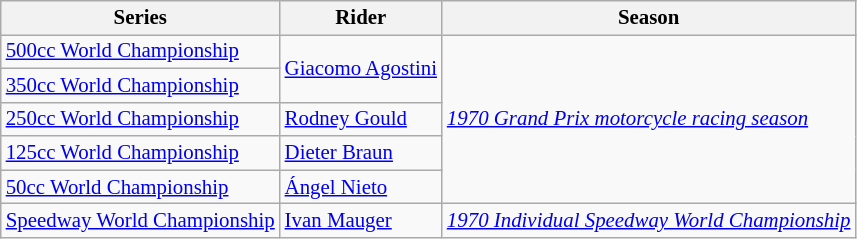<table class="wikitable" style="font-size: 87%;">
<tr>
<th>Series</th>
<th>Rider</th>
<th>Season</th>
</tr>
<tr>
<td><a href='#'>500cc World Championship</a></td>
<td rowspan=2> <a href='#'>Giacomo Agostini</a></td>
<td rowspan=5><em><a href='#'>1970 Grand Prix motorcycle racing season</a></em></td>
</tr>
<tr>
<td><a href='#'>350cc World Championship</a></td>
</tr>
<tr>
<td><a href='#'>250cc World Championship</a></td>
<td> <a href='#'>Rodney Gould</a></td>
</tr>
<tr>
<td><a href='#'>125cc World Championship</a></td>
<td> <a href='#'>Dieter Braun</a></td>
</tr>
<tr>
<td><a href='#'>50cc World Championship</a></td>
<td> <a href='#'>Ángel Nieto</a></td>
</tr>
<tr>
<td><a href='#'>Speedway World Championship</a></td>
<td> <a href='#'>Ivan Mauger</a></td>
<td><em><a href='#'>1970 Individual Speedway World Championship</a></em></td>
</tr>
</table>
